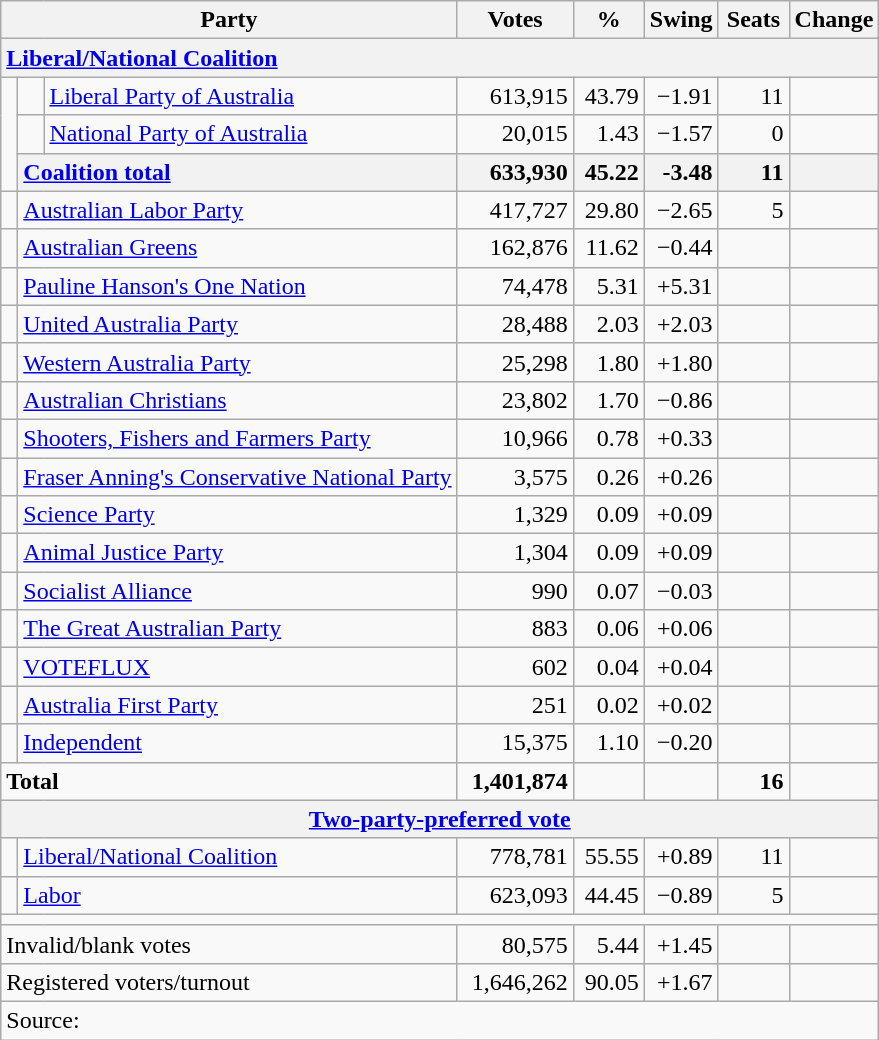<table class="wikitable">
<tr>
<th colspan="3" style="width:200px">Party</th>
<th style="width:70px; text-align:center;">Votes</th>
<th style="width:40px; text-align:center;">%</th>
<th style="width:40px; text-align:center;">Swing</th>
<th style="width:40px; text-align:center;">Seats</th>
<th style="width:40px; text-align:center;">Change</th>
</tr>
<tr>
<th colspan="8" style="text-align:left;"><a href='#'>Liberal/National Coalition</a></th>
</tr>
<tr>
<td rowspan="3"> </td>
<td> </td>
<td><a href='#'>Liberal Party of Australia</a></td>
<td align=right>613,915</td>
<td align=right>43.79</td>
<td align=right>−1.91</td>
<td align=right>11</td>
<td align=right></td>
</tr>
<tr>
<td> </td>
<td><a href='#'>National Party of Australia</a></td>
<td align="right">20,015</td>
<td align="right">1.43</td>
<td align="right">−1.57</td>
<td align="right">0</td>
<td align="right"></td>
</tr>
<tr>
<th colspan="2" style="text-align:left;"><a href='#'>Coalition total</a></th>
<th style="text-align:right;">633,930</th>
<th style="text-align:right;">45.22</th>
<th style="text-align:right;">-3.48</th>
<th style="text-align:right;">11</th>
<th style="text-align:right;"></th>
</tr>
<tr>
<td> </td>
<td colspan="2"><a href='#'>Australian Labor Party</a></td>
<td align="right">417,727</td>
<td align="right">29.80</td>
<td align="right">−2.65</td>
<td align="right">5</td>
<td align="right"></td>
</tr>
<tr>
<td> </td>
<td colspan="2"><a href='#'>Australian Greens</a></td>
<td align="right">162,876</td>
<td align="right">11.62</td>
<td align="right">−0.44</td>
<td align="right"></td>
<td align="right"></td>
</tr>
<tr>
<td> </td>
<td colspan="2"><a href='#'>Pauline Hanson's One Nation</a></td>
<td align="right">74,478</td>
<td align="right">5.31</td>
<td align="right">+5.31</td>
<td align="right"></td>
<td align="right"></td>
</tr>
<tr>
<td> </td>
<td colspan="2"><a href='#'>United Australia Party</a></td>
<td align="right">28,488</td>
<td align="right">2.03</td>
<td align="right">+2.03</td>
<td align="right"></td>
<td align="right"></td>
</tr>
<tr>
<td> </td>
<td colspan="2"><a href='#'>Western Australia Party</a></td>
<td align="right">25,298</td>
<td align="right">1.80</td>
<td align="right">+1.80</td>
<td align="right"></td>
<td align="right"></td>
</tr>
<tr>
<td> </td>
<td colspan="2"><a href='#'>Australian Christians</a></td>
<td align="right">23,802</td>
<td align="right">1.70</td>
<td align="right">−0.86</td>
<td align="right"></td>
<td align="right"></td>
</tr>
<tr>
<td> </td>
<td colspan="2"><a href='#'>Shooters, Fishers and Farmers Party</a></td>
<td align="right">10,966</td>
<td align="right">0.78</td>
<td align="right">+0.33</td>
<td align="right"></td>
<td align="right"></td>
</tr>
<tr>
<td> </td>
<td colspan="2"><a href='#'>Fraser Anning's Conservative National Party</a></td>
<td align="right">3,575</td>
<td align="right">0.26</td>
<td align="right">+0.26</td>
<td align="right"></td>
<td align="right"></td>
</tr>
<tr>
<td> </td>
<td colspan="2"><a href='#'>Science Party</a></td>
<td align="right">1,329</td>
<td align="right">0.09</td>
<td align="right">+0.09</td>
<td align="right"></td>
<td align="right"></td>
</tr>
<tr>
<td> </td>
<td colspan="2"><a href='#'>Animal Justice Party</a></td>
<td align="right">1,304</td>
<td align="right">0.09</td>
<td align="right">+0.09</td>
<td align="right"></td>
<td align="right"></td>
</tr>
<tr>
<td> </td>
<td colspan="2"><a href='#'>Socialist Alliance</a></td>
<td align="right">990</td>
<td align="right">0.07</td>
<td align="right">−0.03</td>
<td align="right"></td>
<td align="right"></td>
</tr>
<tr>
<td> </td>
<td colspan="2"><a href='#'>The Great Australian Party</a></td>
<td align="right">883</td>
<td align="right">0.06</td>
<td align="right">+0.06</td>
<td align="right"></td>
<td align="right"></td>
</tr>
<tr>
<td> </td>
<td colspan="2"><a href='#'>VOTEFLUX</a></td>
<td align="right">602</td>
<td align="right">0.04</td>
<td align="right">+0.04</td>
<td align="right"></td>
<td align="right"></td>
</tr>
<tr>
<td> </td>
<td colspan="2"><a href='#'>Australia First Party</a></td>
<td align="right">251</td>
<td align="right">0.02</td>
<td align="right">+0.02</td>
<td align="right"></td>
<td align="right"></td>
</tr>
<tr>
<td> </td>
<td colspan="2"><a href='#'>Independent</a></td>
<td align="right">15,375</td>
<td align="right">1.10</td>
<td align="right">−0.20</td>
<td align="right"></td>
<td align="right"></td>
</tr>
<tr>
<td colspan="3" align="left"><strong>Total</strong></td>
<td align="right"><strong>1,401,874</strong></td>
<td align="right"></td>
<td align="right"></td>
<td align="right"><strong>16</strong></td>
<td align="right"></td>
</tr>
<tr>
<th colspan="8"><a href='#'>Two-party-preferred vote</a></th>
</tr>
<tr>
<td> </td>
<td colspan="2" style="text-align:left;"><a href='#'>Liberal/National Coalition</a></td>
<td align="right">778,781</td>
<td align="right">55.55</td>
<td align="right">+0.89</td>
<td align="right">11</td>
<td align="right"></td>
</tr>
<tr>
<td> </td>
<td colspan="2" style="text-align:left;"><a href='#'>Labor</a></td>
<td align="right">623,093</td>
<td align="right">44.45</td>
<td align="right">−0.89</td>
<td align="right">5</td>
<td align="right"></td>
</tr>
<tr>
<td colspan="8"></td>
</tr>
<tr>
<td colspan="3" align="left">Invalid/blank votes</td>
<td align="right">80,575</td>
<td align="right">5.44</td>
<td align="right">+1.45</td>
<td></td>
<td></td>
</tr>
<tr>
<td colspan="3" align="left">Registered voters/turnout</td>
<td align="right">1,646,262</td>
<td align="right">90.05</td>
<td align="right">+1.67</td>
<td></td>
<td></td>
</tr>
<tr>
<td colspan="8" align="left">Source: </td>
</tr>
</table>
